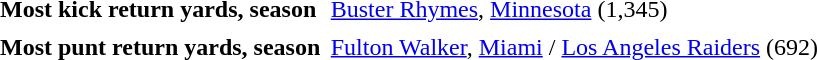<table cellpadding="3" cellspacing="1">
<tr>
<td><strong>Most kick return yards, season</strong></td>
<td><a href='#'>Buster Rhymes</a>, <a href='#'>Minnesota</a> (1,345)</td>
</tr>
<tr>
<td><strong>Most punt return yards, season</strong></td>
<td><a href='#'>Fulton Walker</a>, <a href='#'>Miami</a> / <a href='#'>Los Angeles Raiders</a> (692)</td>
</tr>
</table>
